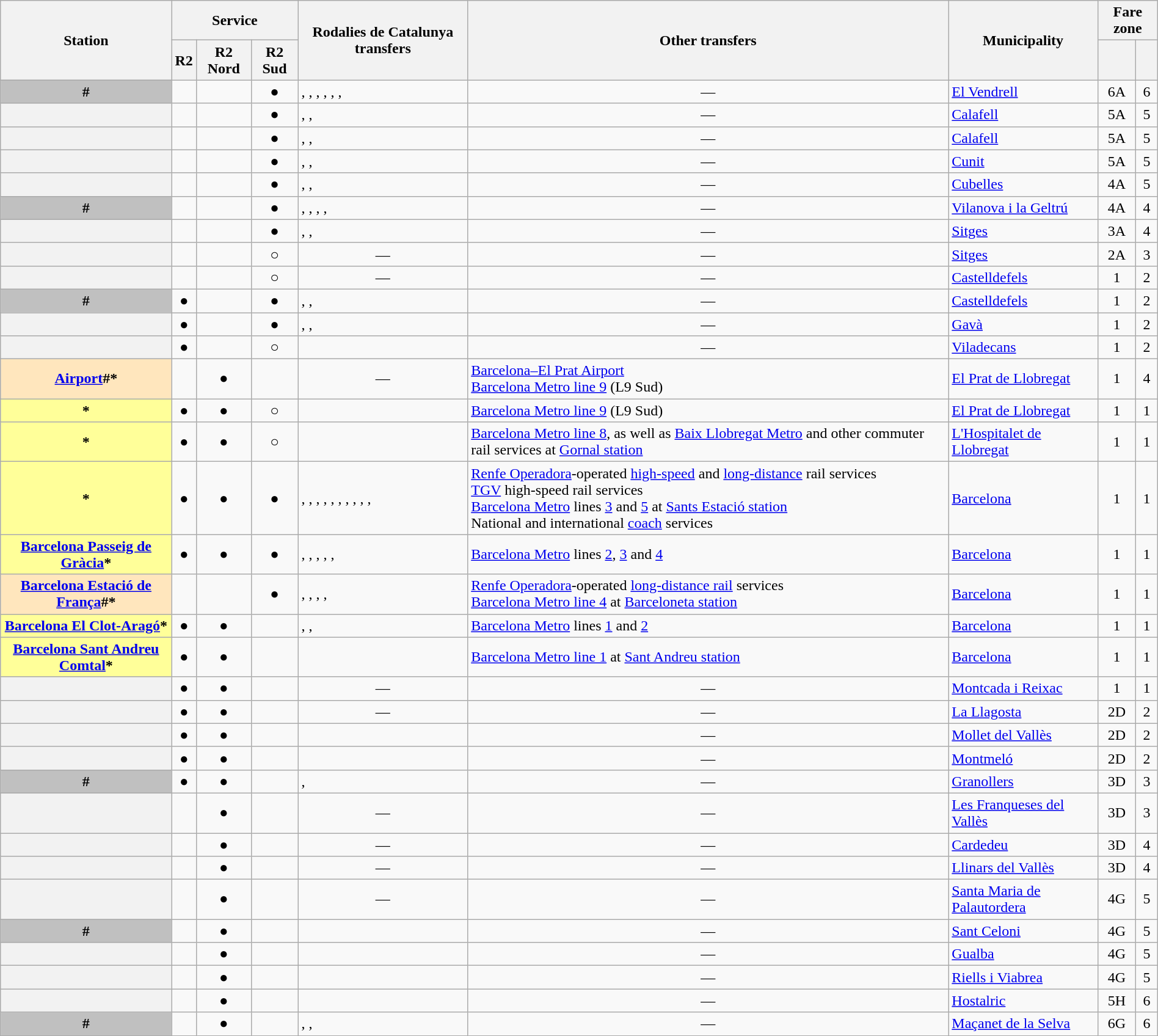<table class="wikitable sortable plainrowheaders" width="100%">
<tr>
<th scope=col rowspan=2>Station</th>
<th scope=col colspan=3>Service</th>
<th scope=col rowspan=2>Rodalies de Catalunya transfers</th>
<th scope=col rowspan=2>Other transfers</th>
<th scope=col rowspan=2>Municipality</th>
<th scope=col colspan=2>Fare zone</th>
</tr>
<tr>
<th scope=col>R2</th>
<th scope=col>R2 Nord</th>
<th scope=col>R2 Sud</th>
<th scope=col></th>
<th scope=col></th>
</tr>
<tr>
<th scope=row style="background: #C0C0C0;">#</th>
<td align=center></td>
<td align=center></td>
<td align=center>●</td>
<td>, , , , , , </td>
<td align=center>—</td>
<td><a href='#'>El Vendrell</a></td>
<td align=center>6A</td>
<td align=center>6</td>
</tr>
<tr>
<th scope=row></th>
<td align=center></td>
<td align=center></td>
<td align=center>●</td>
<td>, , </td>
<td align=center>—</td>
<td><a href='#'>Calafell</a></td>
<td align=center>5A</td>
<td align=center>5</td>
</tr>
<tr>
<th scope=row></th>
<td align=center></td>
<td align=center></td>
<td align=center>●</td>
<td>, , </td>
<td align=center>—</td>
<td><a href='#'>Calafell</a></td>
<td align=center>5A</td>
<td align=center>5</td>
</tr>
<tr>
<th scope=row></th>
<td align=center></td>
<td align=center></td>
<td align=center>●</td>
<td>, , </td>
<td align=center>—</td>
<td><a href='#'>Cunit</a></td>
<td align=center>5A</td>
<td align=center>5</td>
</tr>
<tr>
<th scope=row></th>
<td align=center></td>
<td align=center></td>
<td align=center>●</td>
<td>, , </td>
<td align=center>—</td>
<td><a href='#'>Cubelles</a></td>
<td align=center>4A</td>
<td align=center>5</td>
</tr>
<tr>
<th scope=row style="background-color:#C0C0C0">#</th>
<td align=center></td>
<td align=center></td>
<td align=center>●</td>
<td>, , , , </td>
<td align=center>—</td>
<td><a href='#'>Vilanova i la Geltrú</a></td>
<td align=center>4A</td>
<td align=center>4</td>
</tr>
<tr>
<th scope=row></th>
<td align=center></td>
<td align=center></td>
<td align=center>●</td>
<td>, , </td>
<td align=center>—</td>
<td><a href='#'>Sitges</a></td>
<td align=center>3A</td>
<td align=center>4</td>
</tr>
<tr>
<th scope=row></th>
<td align=center></td>
<td align=center></td>
<td align=center>○</td>
<td align=center>—</td>
<td align=center>—</td>
<td><a href='#'>Sitges</a></td>
<td align=center>2A</td>
<td align=center>3</td>
</tr>
<tr>
<th scope=row></th>
<td align=center></td>
<td align=center></td>
<td align=center>○</td>
<td align=center>—</td>
<td align=center>—</td>
<td><a href='#'>Castelldefels</a></td>
<td align=center>1</td>
<td align=center>2</td>
</tr>
<tr>
<th scope=row style="background-color:#C0C0C0">#</th>
<td align=center>●</td>
<td align=center></td>
<td align=center>●</td>
<td>, , </td>
<td align=center>—</td>
<td><a href='#'>Castelldefels</a></td>
<td align=center>1</td>
<td align=center>2</td>
</tr>
<tr>
<th scope=row></th>
<td align=center>●</td>
<td align=center></td>
<td align=center>●</td>
<td>, , </td>
<td align=center>—</td>
<td><a href='#'>Gavà</a></td>
<td align=center>1</td>
<td align=center>2</td>
</tr>
<tr>
<th scope=row></th>
<td align=center>●</td>
<td align=center></td>
<td align=center>○</td>
<td></td>
<td align=center>—</td>
<td><a href='#'>Viladecans</a></td>
<td align=center>1</td>
<td align=center>2</td>
</tr>
<tr>
<th scope=row style="background-color:#FFE6BD"><a href='#'>Airport</a>#*</th>
<td align=center></td>
<td align=center>●</td>
<td align=center></td>
<td align=center>—</td>
<td><a href='#'>Barcelona–El Prat Airport</a><br> <a href='#'>Barcelona Metro line 9</a> (L9 Sud)</td>
<td><a href='#'>El Prat de Llobregat</a></td>
<td align=center>1</td>
<td align=center>4</td>
</tr>
<tr>
<th scope=row style="background-color:#FFFF99">*</th>
<td align=center>●</td>
<td align=center>●</td>
<td align=center>○</td>
<td></td>
<td><a href='#'>Barcelona Metro line 9</a> (L9 Sud)</td>
<td><a href='#'>El Prat de Llobregat</a></td>
<td align=center>1</td>
<td align=center>1</td>
</tr>
<tr>
<th scope=row style="background-color:#FFFF99">*</th>
<td align=center>●</td>
<td align=center>●</td>
<td align=center>○</td>
<td></td>
<td><a href='#'>Barcelona Metro line 8</a>, as well as <a href='#'>Baix Llobregat Metro</a> and other commuter rail services at <a href='#'>Gornal station</a></td>
<td><a href='#'>L'Hospitalet de Llobregat</a></td>
<td align=center>1</td>
<td align=center>1</td>
</tr>
<tr>
<th scope=row style="background-color:#FFFF99">*</th>
<td align=center>●</td>
<td align=center>●</td>
<td align=center>●</td>
<td>, , , , , , , , , , </td>
<td><a href='#'>Renfe Operadora</a>-operated <a href='#'>high-speed</a> and <a href='#'>long-distance</a> rail services<br> <a href='#'>TGV</a> high-speed rail services<br> <a href='#'>Barcelona Metro</a> lines <a href='#'>3</a> and <a href='#'>5</a> at <a href='#'>Sants Estació station</a><br> National and international <a href='#'>coach</a> services</td>
<td><a href='#'>Barcelona</a></td>
<td align=center>1</td>
<td align=center>1</td>
</tr>
<tr>
<th scope=row style="background-color:#FFFF99"><a href='#'>Barcelona Passeig de Gràcia</a>*</th>
<td align=center>●</td>
<td align=center>●</td>
<td align=center>●</td>
<td>, , , , , </td>
<td><a href='#'>Barcelona Metro</a> lines <a href='#'>2</a>, <a href='#'>3</a> and <a href='#'>4</a></td>
<td><a href='#'>Barcelona</a></td>
<td align=center>1</td>
<td align=center>1</td>
</tr>
<tr>
<th scope=row style="background-color:#FFE6BD"><a href='#'>Barcelona Estació de França</a>#*</th>
<td align=center></td>
<td align=center></td>
<td align=center>●</td>
<td>, , , , </td>
<td><a href='#'>Renfe Operadora</a>-operated <a href='#'>long-distance rail</a> services<br> <a href='#'>Barcelona Metro line 4</a> at <a href='#'>Barceloneta station</a></td>
<td><a href='#'>Barcelona</a></td>
<td align=center>1</td>
<td align=center>1</td>
</tr>
<tr>
<th scope=row style="background-color:#FFFF99"><a href='#'>Barcelona El Clot-Aragó</a>*</th>
<td align=center>●</td>
<td align=center>●</td>
<td align=center></td>
<td>, , </td>
<td><a href='#'>Barcelona Metro</a> lines <a href='#'>1</a> and <a href='#'>2</a></td>
<td><a href='#'>Barcelona</a></td>
<td align=center>1</td>
<td align=center>1</td>
</tr>
<tr>
<th scope=row style="background-color:#FFFF99"><a href='#'>Barcelona Sant Andreu Comtal</a>*</th>
<td align=center>●</td>
<td align=center>●</td>
<td align=center></td>
<td></td>
<td><a href='#'>Barcelona Metro line 1</a> at <a href='#'>Sant Andreu station</a></td>
<td><a href='#'>Barcelona</a></td>
<td align=center>1</td>
<td align=center>1</td>
</tr>
<tr>
<th scope=row></th>
<td align=center>●</td>
<td align=center>●</td>
<td align=center></td>
<td align=center>—</td>
<td align=center>—</td>
<td><a href='#'>Montcada i Reixac</a></td>
<td align=center>1</td>
<td align=center>1</td>
</tr>
<tr>
<th scope=row></th>
<td align=center>●</td>
<td align=center>●</td>
<td align=center></td>
<td align=center>—</td>
<td align=center>—</td>
<td><a href='#'>La Llagosta</a></td>
<td align=center>2D</td>
<td align=center>2</td>
</tr>
<tr>
<th scope=row></th>
<td align=center>●</td>
<td align=center>●</td>
<td align=center></td>
<td></td>
<td align=center>—</td>
<td><a href='#'>Mollet del Vallès</a></td>
<td align=center>2D</td>
<td align=center>2</td>
</tr>
<tr>
<th scope=row></th>
<td align=center>●</td>
<td align=center>●</td>
<td align=center></td>
<td></td>
<td align=center>—</td>
<td><a href='#'>Montmeló</a></td>
<td align=center>2D</td>
<td align=center>2</td>
</tr>
<tr>
<th scope=row style="background-color:#C0C0C0">#</th>
<td align=center>●</td>
<td align=center>●</td>
<td align=center></td>
<td>, </td>
<td align=center>—</td>
<td><a href='#'>Granollers</a></td>
<td align=center>3D</td>
<td align=center>3</td>
</tr>
<tr>
<th scope=row></th>
<td align=center></td>
<td align=center>●</td>
<td align=center></td>
<td align=center>—</td>
<td align=center>—</td>
<td><a href='#'>Les Franqueses del Vallès</a></td>
<td align=center>3D</td>
<td align=center>3</td>
</tr>
<tr>
<th scope=row></th>
<td align=center></td>
<td align=center>●</td>
<td align=center></td>
<td align=center>—</td>
<td align=center>—</td>
<td><a href='#'>Cardedeu</a></td>
<td align=center>3D</td>
<td align=center>4</td>
</tr>
<tr>
<th scope=row></th>
<td align=center></td>
<td align=center>●</td>
<td align=center></td>
<td align=center>—</td>
<td align=center>—</td>
<td><a href='#'>Llinars del Vallès</a></td>
<td align=center>3D</td>
<td align=center>4</td>
</tr>
<tr>
<th scope=row></th>
<td align=center></td>
<td align=center>●</td>
<td align=center></td>
<td align=center>—</td>
<td align=center>—</td>
<td><a href='#'>Santa Maria de Palautordera</a></td>
<td align=center>4G</td>
<td align=center>5</td>
</tr>
<tr>
<th scope=row style="background-color:#C0C0C0">#</th>
<td align=center></td>
<td align=center>●</td>
<td align=center></td>
<td></td>
<td align=center>—</td>
<td><a href='#'>Sant Celoni</a></td>
<td align=center>4G</td>
<td align=center>5</td>
</tr>
<tr>
<th scope=row></th>
<td align=center></td>
<td align=center>●</td>
<td align=center></td>
<td></td>
<td align=center>—</td>
<td><a href='#'>Gualba</a></td>
<td align=center>4G</td>
<td align=center>5</td>
</tr>
<tr>
<th scope=row></th>
<td align=center></td>
<td align=center>●</td>
<td align=center></td>
<td></td>
<td align=center>—</td>
<td><a href='#'>Riells i Viabrea</a></td>
<td align=center>4G</td>
<td align=center>5</td>
</tr>
<tr>
<th scope=row></th>
<td align=center></td>
<td align=center>●</td>
<td align=center></td>
<td></td>
<td align=center>—</td>
<td><a href='#'>Hostalric</a></td>
<td align=center>5H</td>
<td align=center>6</td>
</tr>
<tr>
<th scope=row style="background-color:#C0C0C0">#</th>
<td align=center></td>
<td align=center>●</td>
<td align=center></td>
<td>, , </td>
<td align=center>—</td>
<td><a href='#'>Maçanet de la Selva</a></td>
<td align=center>6G</td>
<td align=center>6</td>
</tr>
</table>
